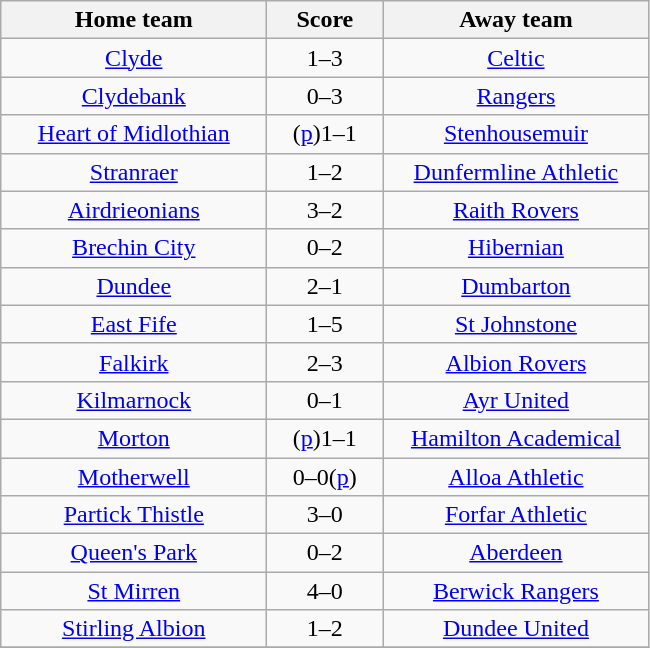<table class="wikitable" style="text-align: center">
<tr>
<th width=170>Home team</th>
<th width=70>Score</th>
<th width=170>Away team</th>
</tr>
<tr>
<td><a href='#'>Clyde</a></td>
<td>1–3</td>
<td><a href='#'>Celtic</a></td>
</tr>
<tr>
<td><a href='#'>Clydebank</a></td>
<td>0–3</td>
<td><a href='#'>Rangers</a></td>
</tr>
<tr>
<td><a href='#'>Heart of Midlothian</a></td>
<td>(<a href='#'>p</a>)1–1</td>
<td><a href='#'>Stenhousemuir</a></td>
</tr>
<tr>
<td><a href='#'>Stranraer</a></td>
<td>1–2</td>
<td><a href='#'>Dunfermline Athletic</a></td>
</tr>
<tr>
<td><a href='#'>Airdrieonians</a></td>
<td>3–2</td>
<td><a href='#'>Raith Rovers</a></td>
</tr>
<tr>
<td><a href='#'>Brechin City</a></td>
<td>0–2</td>
<td><a href='#'>Hibernian</a></td>
</tr>
<tr>
<td><a href='#'>Dundee</a></td>
<td>2–1</td>
<td><a href='#'>Dumbarton</a></td>
</tr>
<tr>
<td><a href='#'>East Fife</a></td>
<td>1–5</td>
<td><a href='#'>St Johnstone</a></td>
</tr>
<tr>
<td><a href='#'>Falkirk</a></td>
<td>2–3</td>
<td><a href='#'>Albion Rovers</a></td>
</tr>
<tr>
<td><a href='#'>Kilmarnock</a></td>
<td>0–1</td>
<td><a href='#'>Ayr United</a></td>
</tr>
<tr>
<td><a href='#'>Morton</a></td>
<td>(<a href='#'>p</a>)1–1</td>
<td><a href='#'>Hamilton Academical</a></td>
</tr>
<tr>
<td><a href='#'>Motherwell</a></td>
<td>0–0(<a href='#'>p</a>)</td>
<td><a href='#'>Alloa Athletic</a></td>
</tr>
<tr>
<td><a href='#'>Partick Thistle</a></td>
<td>3–0</td>
<td><a href='#'>Forfar Athletic</a></td>
</tr>
<tr>
<td><a href='#'>Queen's Park</a></td>
<td>0–2</td>
<td><a href='#'>Aberdeen</a></td>
</tr>
<tr>
<td><a href='#'>St Mirren</a></td>
<td>4–0</td>
<td><a href='#'>Berwick Rangers</a></td>
</tr>
<tr>
<td><a href='#'>Stirling Albion</a></td>
<td>1–2</td>
<td><a href='#'>Dundee United</a></td>
</tr>
<tr>
</tr>
</table>
